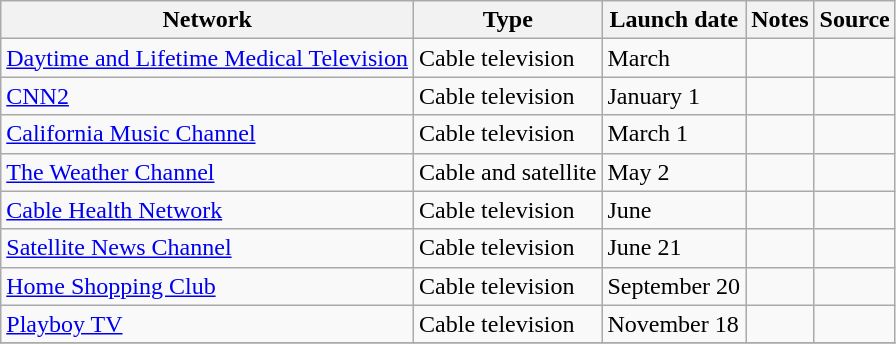<table class="wikitable sortable">
<tr>
<th>Network</th>
<th>Type</th>
<th>Launch date</th>
<th>Notes</th>
<th>Source</th>
</tr>
<tr>
<td><a href='#'>Daytime and Lifetime Medical Television</a></td>
<td>Cable television</td>
<td>March</td>
<td></td>
<td></td>
</tr>
<tr>
<td><a href='#'>CNN2</a></td>
<td>Cable television</td>
<td>January 1</td>
<td></td>
<td></td>
</tr>
<tr>
<td><a href='#'>California Music Channel</a></td>
<td>Cable television</td>
<td>March 1</td>
<td></td>
<td></td>
</tr>
<tr>
<td><a href='#'>The Weather Channel</a></td>
<td>Cable and satellite</td>
<td>May 2</td>
<td></td>
<td></td>
</tr>
<tr>
<td><a href='#'>Cable Health Network</a></td>
<td>Cable television</td>
<td>June</td>
<td></td>
<td></td>
</tr>
<tr>
<td><a href='#'>Satellite News Channel</a></td>
<td>Cable television</td>
<td>June 21</td>
<td></td>
<td></td>
</tr>
<tr>
<td><a href='#'>Home Shopping Club</a></td>
<td>Cable television</td>
<td>September 20</td>
<td></td>
<td></td>
</tr>
<tr>
<td><a href='#'>Playboy TV</a></td>
<td>Cable television</td>
<td>November 18</td>
<td></td>
<td></td>
</tr>
<tr>
</tr>
</table>
